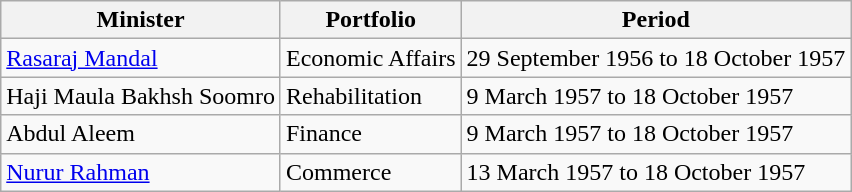<table class="wikitable sortable">
<tr>
<th>Minister</th>
<th>Portfolio</th>
<th>Period</th>
</tr>
<tr>
<td><a href='#'>Rasaraj Mandal</a></td>
<td>Economic Affairs</td>
<td>29 September 1956 to 18 October 1957</td>
</tr>
<tr>
<td>Haji Maula Bakhsh Soomro</td>
<td>Rehabilitation</td>
<td>9 March 1957 to 18 October 1957</td>
</tr>
<tr>
<td>Abdul Aleem</td>
<td>Finance</td>
<td>9 March 1957 to 18 October 1957</td>
</tr>
<tr>
<td><a href='#'>Nurur Rahman</a></td>
<td>Commerce</td>
<td>13 March 1957 to 18 October 1957</td>
</tr>
</table>
